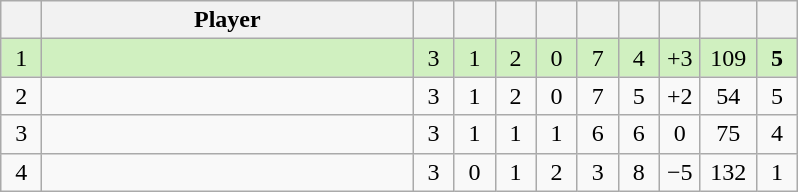<table class="wikitable" style="text-align:center; margin: 1em auto 1em auto, align:left">
<tr>
<th width=20></th>
<th width=240>Player</th>
<th width=20></th>
<th width=20></th>
<th width=20></th>
<th width=20></th>
<th width=20></th>
<th width=20></th>
<th width=20></th>
<th width=30></th>
<th width=20></th>
</tr>
<tr style="background:#D0F0C0;">
<td>1</td>
<td align=left></td>
<td>3</td>
<td>1</td>
<td>2</td>
<td>0</td>
<td>7</td>
<td>4</td>
<td>+3</td>
<td>109</td>
<td><strong>5</strong></td>
</tr>
<tr style=>
<td>2</td>
<td align=left></td>
<td>3</td>
<td>1</td>
<td>2</td>
<td>0</td>
<td>7</td>
<td>5</td>
<td>+2</td>
<td>54</td>
<td>5</td>
</tr>
<tr style=>
<td>3</td>
<td align=left></td>
<td>3</td>
<td>1</td>
<td>1</td>
<td>1</td>
<td>6</td>
<td>6</td>
<td>0</td>
<td>75</td>
<td>4</td>
</tr>
<tr style=>
<td>4</td>
<td align=left></td>
<td>3</td>
<td>0</td>
<td>1</td>
<td>2</td>
<td>3</td>
<td>8</td>
<td>−5</td>
<td>132</td>
<td>1</td>
</tr>
</table>
